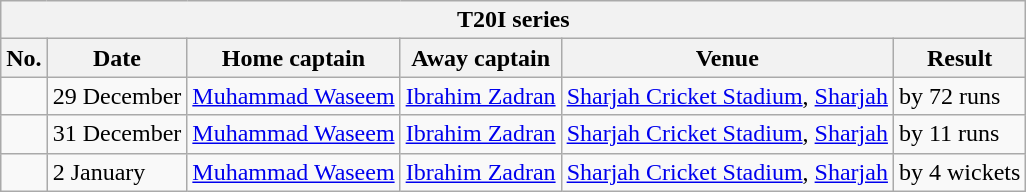<table class="wikitable">
<tr>
<th colspan="9">T20I series</th>
</tr>
<tr>
<th>No.</th>
<th>Date</th>
<th>Home captain</th>
<th>Away captain</th>
<th>Venue</th>
<th>Result</th>
</tr>
<tr>
<td></td>
<td>29 December</td>
<td><a href='#'>Muhammad Waseem</a></td>
<td><a href='#'>Ibrahim Zadran</a></td>
<td><a href='#'>Sharjah Cricket Stadium</a>, <a href='#'>Sharjah</a></td>
<td> by 72 runs</td>
</tr>
<tr>
<td></td>
<td>31 December</td>
<td><a href='#'>Muhammad Waseem</a></td>
<td><a href='#'>Ibrahim Zadran</a></td>
<td><a href='#'>Sharjah Cricket Stadium</a>, <a href='#'>Sharjah</a></td>
<td> by 11 runs</td>
</tr>
<tr>
<td></td>
<td>2 January</td>
<td><a href='#'>Muhammad Waseem</a></td>
<td><a href='#'>Ibrahim Zadran</a></td>
<td><a href='#'>Sharjah Cricket Stadium</a>, <a href='#'>Sharjah</a></td>
<td> by 4 wickets</td>
</tr>
</table>
